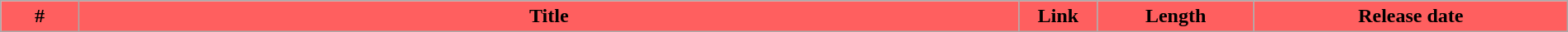<table class="wikitable plainrowheaders" style="width:100%; margin:auto; background:#FFFFFF;">
<tr>
<th style="background-color: #FF5F5F;" width="5%">#</th>
<th style="background-color: #FF5F5F;" width="60%">Title</th>
<th style="background-color: #FF5F5F;" width="5%">Link</th>
<th style="background-color: #FF5F5F;" width="10%">Length</th>
<th style="background-color: #FF5F5F;" width="20%">Release date<br>








</th>
</tr>
</table>
